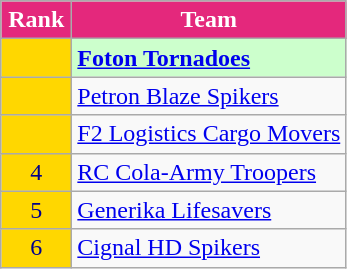<table class="wikitable" style="text-align: center;">
<tr>
<th width=40 style="background:#E4287C; color:#FFFFFF;">Rank</th>
<th style="background:#E4287C; color:#FFFFFF;">Team</th>
</tr>
<tr bgcolor=#ccffcc>
<td style="background:#FFD700; color:#00008B;"></td>
<td style="text-align:left;"><strong><a href='#'>Foton Tornadoes</a></strong></td>
</tr>
<tr>
<td style="background:#FFD700; color:#00008B;"></td>
<td style="text-align:left;"><a href='#'>Petron Blaze Spikers</a></td>
</tr>
<tr>
<td style="background:#FFD700; color:#00008B;"></td>
<td style="text-align:left;"><a href='#'>F2 Logistics Cargo Movers</a></td>
</tr>
<tr>
<td style="background:#FFD700; color:#00008B;">4</td>
<td style="text-align:left;"><a href='#'>RC Cola-Army Troopers</a></td>
</tr>
<tr>
<td style="background:#FFD700; color:#00008B;">5</td>
<td style="text-align:left;"><a href='#'>Generika Lifesavers</a></td>
</tr>
<tr>
<td style="background:#FFD700; color:#00008B;">6</td>
<td style="text-align:left;"><a href='#'>Cignal HD Spikers</a></td>
</tr>
</table>
